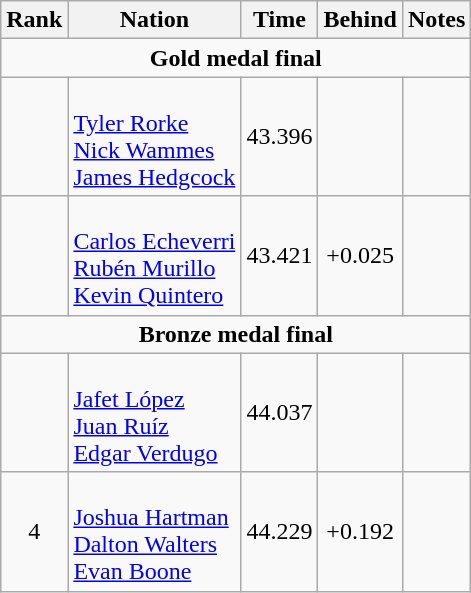<table class="wikitable" style="text-align:center">
<tr>
<th>Rank</th>
<th>Nation</th>
<th>Time</th>
<th>Behind</th>
<th>Notes</th>
</tr>
<tr>
<td colspan=5><strong>Gold medal final</strong></td>
</tr>
<tr>
<td></td>
<td align=left><br><a href='#'>Tyler Rorke</a><br><a href='#'>Nick Wammes</a><br><a href='#'>James Hedgcock</a></td>
<td>43.396</td>
<td></td>
<td></td>
</tr>
<tr>
<td></td>
<td align=left><br><a href='#'>Carlos Echeverri</a><br><a href='#'>Rubén Murillo</a><br><a href='#'>Kevin Quintero</a></td>
<td>43.421</td>
<td>+0.025</td>
<td></td>
</tr>
<tr>
<td colspan=5><strong>Bronze medal final</strong></td>
</tr>
<tr>
<td></td>
<td align=left><br><a href='#'>Jafet López</a><br><a href='#'>Juan Ruíz</a><br><a href='#'>Edgar Verdugo</a></td>
<td>44.037</td>
<td></td>
<td></td>
</tr>
<tr>
<td>4</td>
<td align=left><br><a href='#'>Joshua Hartman</a><br><a href='#'>Dalton Walters</a><br><a href='#'>Evan Boone</a></td>
<td>44.229</td>
<td>+0.192</td>
<td></td>
</tr>
</table>
